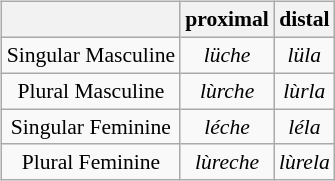<table align="center">
<tr>
<td><br><table class="wikitable" style="font-size:90%; text-align:center;">
<tr>
<th></th>
<th>proximal</th>
<th>distal</th>
</tr>
<tr>
<td>Singular Masculine</td>
<td><em>lüche</em></td>
<td><em>lüla</em></td>
</tr>
<tr>
<td>Plural Masculine</td>
<td><em>lùrche</em></td>
<td><em>lùrla</em></td>
</tr>
<tr>
<td>Singular Feminine</td>
<td><em>léche</em></td>
<td><em>léla</em></td>
</tr>
<tr>
<td>Plural Feminine</td>
<td><em>lùreche</em></td>
<td><em>lùrela</em></td>
</tr>
</table>
</td>
</tr>
</table>
